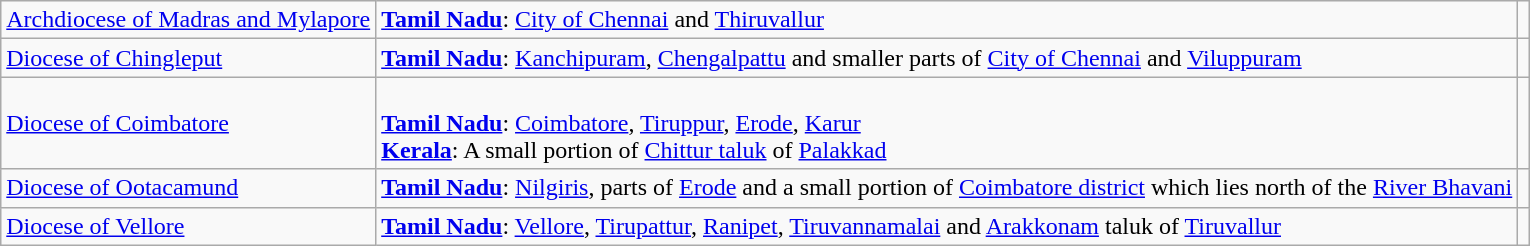<table class="wikitable">
<tr>
<td><a href='#'>Archdiocese of Madras and Mylapore</a></td>
<td><strong><a href='#'>Tamil Nadu</a></strong>: <a href='#'>City of Chennai</a> and <a href='#'>Thiruvallur</a></td>
<td></td>
</tr>
<tr>
<td><a href='#'>Diocese of Chingleput</a></td>
<td><strong><a href='#'>Tamil Nadu</a></strong>: <a href='#'>Kanchipuram</a>, <a href='#'>Chengalpattu</a> and smaller parts of <a href='#'>City of Chennai</a> and <a href='#'>Viluppuram</a></td>
<td></td>
</tr>
<tr>
<td><a href='#'>Diocese of Coimbatore</a></td>
<td><br><strong><a href='#'>Tamil Nadu</a></strong>: <a href='#'>Coimbatore</a>, <a href='#'>Tiruppur</a>, <a href='#'>Erode</a>, <a href='#'>Karur</a><br><strong><a href='#'>Kerala</a></strong>: A small portion of <a href='#'>Chittur taluk</a> of <a href='#'>Palakkad</a></td>
<td></td>
</tr>
<tr>
<td><a href='#'>Diocese of Ootacamund</a></td>
<td><strong><a href='#'>Tamil Nadu</a></strong>: <a href='#'>Nilgiris</a>, parts of <a href='#'>Erode</a> and a small portion of <a href='#'>Coimbatore district</a> which lies north of the <a href='#'>River Bhavani</a></td>
<td></td>
</tr>
<tr>
<td><a href='#'>Diocese of Vellore</a></td>
<td><strong><a href='#'>Tamil Nadu</a></strong>: <a href='#'>Vellore</a>, <a href='#'>Tirupattur</a>, <a href='#'>Ranipet</a>, <a href='#'>Tiruvannamalai</a> and <a href='#'>Arakkonam</a> taluk of <a href='#'>Tiruvallur</a></td>
<td></td>
</tr>
</table>
